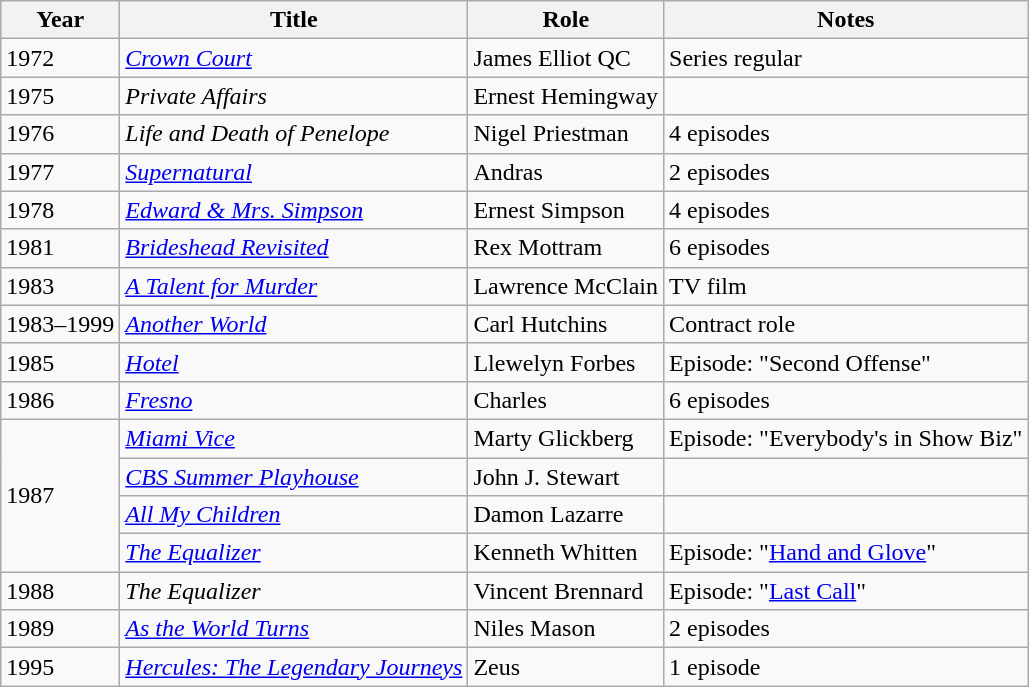<table class="wikitable sortable">
<tr>
<th>Year</th>
<th>Title</th>
<th>Role</th>
<th>Notes</th>
</tr>
<tr>
<td>1972</td>
<td><em><a href='#'>Crown Court</a></em></td>
<td>James Elliot QC</td>
<td>Series regular</td>
</tr>
<tr>
<td>1975</td>
<td><em>Private Affairs</em></td>
<td>Ernest Hemingway</td>
<td></td>
</tr>
<tr>
<td>1976</td>
<td><em>Life and Death of Penelope</em></td>
<td>Nigel Priestman</td>
<td>4 episodes</td>
</tr>
<tr>
<td>1977</td>
<td><em><a href='#'>Supernatural</a></em></td>
<td>Andras</td>
<td>2 episodes</td>
</tr>
<tr>
<td>1978</td>
<td><em><a href='#'>Edward & Mrs. Simpson</a></em></td>
<td>Ernest Simpson</td>
<td>4 episodes</td>
</tr>
<tr>
<td>1981</td>
<td><em><a href='#'>Brideshead Revisited</a></em></td>
<td>Rex Mottram</td>
<td>6 episodes</td>
</tr>
<tr>
<td>1983</td>
<td><em><a href='#'>A Talent for Murder</a></em></td>
<td>Lawrence McClain</td>
<td>TV film</td>
</tr>
<tr>
<td>1983–1999</td>
<td><em><a href='#'>Another World</a></em></td>
<td>Carl Hutchins</td>
<td>Contract role</td>
</tr>
<tr>
<td>1985</td>
<td><em><a href='#'>Hotel</a></em></td>
<td>Llewelyn Forbes</td>
<td>Episode: "Second Offense"</td>
</tr>
<tr>
<td>1986</td>
<td><em><a href='#'>Fresno</a></em></td>
<td>Charles</td>
<td>6 episodes</td>
</tr>
<tr>
<td rowspan="4">1987</td>
<td><em><a href='#'>Miami Vice</a></em></td>
<td>Marty Glickberg</td>
<td>Episode: "Everybody's in Show Biz"</td>
</tr>
<tr>
<td><em><a href='#'>CBS Summer Playhouse</a></em></td>
<td>John J. Stewart</td>
<td></td>
</tr>
<tr>
<td><em><a href='#'>All My Children</a></em></td>
<td>Damon Lazarre</td>
<td></td>
</tr>
<tr>
<td><em><a href='#'>The Equalizer</a></em></td>
<td>Kenneth Whitten</td>
<td>Episode: "<a href='#'>Hand and Glove</a>"</td>
</tr>
<tr>
<td>1988</td>
<td><em>The Equalizer</em></td>
<td>Vincent Brennard</td>
<td>Episode: "<a href='#'>Last Call</a>"</td>
</tr>
<tr>
<td>1989</td>
<td><em><a href='#'>As the World Turns</a></em></td>
<td>Niles Mason</td>
<td>2 episodes</td>
</tr>
<tr>
<td>1995</td>
<td><em><a href='#'>Hercules: The Legendary Journeys</a></em></td>
<td>Zeus</td>
<td>1 episode</td>
</tr>
</table>
